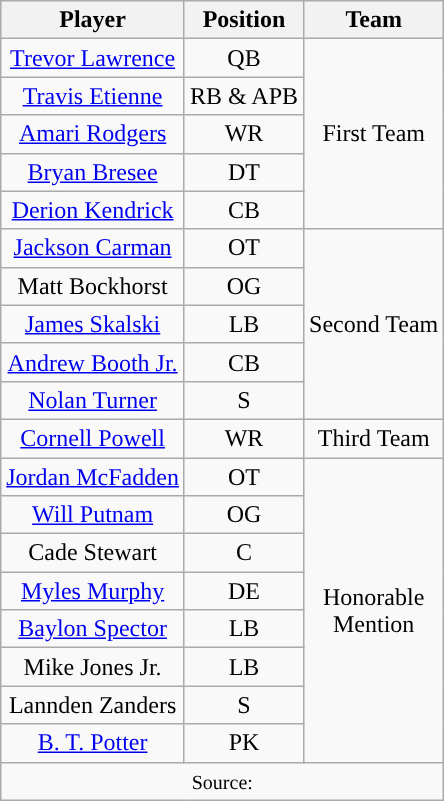<table class="wikitable" style="text-align: center">
<tr align=center>
<th>Player</th>
<th>Position</th>
<th>Team</th>
</tr>
<tr>
<td><a href='#'>Trevor Lawrence</a></td>
<td>QB</td>
<td rowspan=5>First Team</td>
</tr>
<tr>
<td><a href='#'>Travis Etienne</a></td>
<td>RB & APB</td>
</tr>
<tr>
<td><a href='#'>Amari Rodgers</a></td>
<td>WR</td>
</tr>
<tr>
<td><a href='#'>Bryan Bresee</a></td>
<td>DT</td>
</tr>
<tr>
<td><a href='#'>Derion Kendrick</a></td>
<td>CB</td>
</tr>
<tr>
<td><a href='#'>Jackson Carman</a></td>
<td>OT</td>
<td rowspan=5>Second Team</td>
</tr>
<tr>
<td>Matt Bockhorst</td>
<td>OG</td>
</tr>
<tr>
<td><a href='#'>James Skalski</a></td>
<td>LB</td>
</tr>
<tr>
<td><a href='#'>Andrew Booth Jr.</a></td>
<td>CB</td>
</tr>
<tr>
<td><a href='#'>Nolan Turner</a></td>
<td>S</td>
</tr>
<tr>
<td><a href='#'>Cornell Powell</a></td>
<td>WR</td>
<td>Third Team</td>
</tr>
<tr>
<td><a href='#'>Jordan McFadden</a></td>
<td>OT</td>
<td rowspan=8>Honorable<br>Mention</td>
</tr>
<tr>
<td><a href='#'>Will Putnam</a></td>
<td>OG</td>
</tr>
<tr>
<td>Cade Stewart</td>
<td>C</td>
</tr>
<tr>
<td><a href='#'>Myles Murphy</a></td>
<td>DE</td>
</tr>
<tr>
<td><a href='#'>Baylon Spector</a></td>
<td>LB</td>
</tr>
<tr>
<td>Mike Jones Jr.</td>
<td>LB</td>
</tr>
<tr>
<td>Lannden Zanders</td>
<td>S</td>
</tr>
<tr>
<td><a href='#'>B. T. Potter</a></td>
<td>PK</td>
</tr>
<tr>
<td colspan="3"><small>Source:</small></td>
</tr>
</table>
